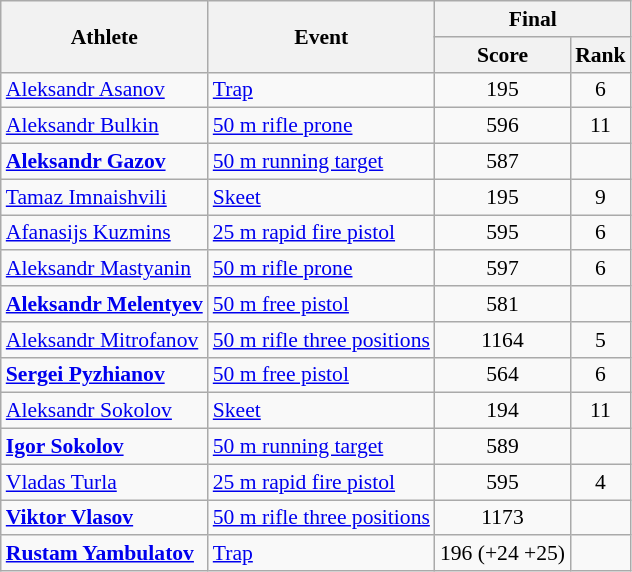<table class="wikitable" style="font-size:90%; text-align:center;">
<tr>
<th rowspan=2>Athlete</th>
<th rowspan=2>Event</th>
<th colspan=2>Final</th>
</tr>
<tr>
<th>Score</th>
<th>Rank</th>
</tr>
<tr>
<td align=left><a href='#'>Aleksandr Asanov</a></td>
<td align=left><a href='#'>Trap</a></td>
<td>195</td>
<td>6</td>
</tr>
<tr>
<td align=left><a href='#'>Aleksandr Bulkin</a></td>
<td align=left><a href='#'>50 m rifle prone</a></td>
<td>596</td>
<td>11</td>
</tr>
<tr>
<td align=left><strong><a href='#'>Aleksandr Gazov</a></strong></td>
<td align=left><a href='#'>50 m running target</a></td>
<td>587</td>
<td></td>
</tr>
<tr>
<td align=left><a href='#'>Tamaz Imnaishvili</a></td>
<td align=left><a href='#'>Skeet</a></td>
<td>195</td>
<td>9</td>
</tr>
<tr>
<td align=left><a href='#'>Afanasijs Kuzmins</a></td>
<td align=left><a href='#'>25 m rapid fire pistol</a></td>
<td>595</td>
<td>6</td>
</tr>
<tr>
<td align=left><a href='#'>Aleksandr Mastyanin</a></td>
<td align=left><a href='#'>50 m rifle prone</a></td>
<td>597</td>
<td>6</td>
</tr>
<tr>
<td align=left><strong><a href='#'>Aleksandr Melentyev</a></strong></td>
<td align=left><a href='#'>50 m free pistol</a></td>
<td>581</td>
<td></td>
</tr>
<tr>
<td align=left><a href='#'>Aleksandr Mitrofanov</a></td>
<td align=left><a href='#'>50 m rifle three positions</a></td>
<td>1164</td>
<td>5</td>
</tr>
<tr>
<td align=left><strong><a href='#'>Sergei Pyzhianov</a></strong></td>
<td align=left><a href='#'>50 m free pistol</a></td>
<td>564</td>
<td>6</td>
</tr>
<tr>
<td align=left><a href='#'>Aleksandr Sokolov</a></td>
<td align=left><a href='#'>Skeet</a></td>
<td>194</td>
<td>11</td>
</tr>
<tr>
<td align=left><strong><a href='#'>Igor Sokolov</a></strong></td>
<td align=left><a href='#'>50 m running target</a></td>
<td>589</td>
<td></td>
</tr>
<tr>
<td align=left><a href='#'>Vladas Turla</a></td>
<td align=left><a href='#'>25 m rapid fire pistol</a></td>
<td>595</td>
<td>4</td>
</tr>
<tr>
<td align=left><strong><a href='#'>Viktor Vlasov</a> </strong></td>
<td align=left><a href='#'>50 m rifle three positions</a></td>
<td>1173</td>
<td></td>
</tr>
<tr>
<td align=left><strong><a href='#'>Rustam Yambulatov</a></strong></td>
<td align=left><a href='#'>Trap</a></td>
<td>196 (+24 +25)</td>
<td></td>
</tr>
</table>
